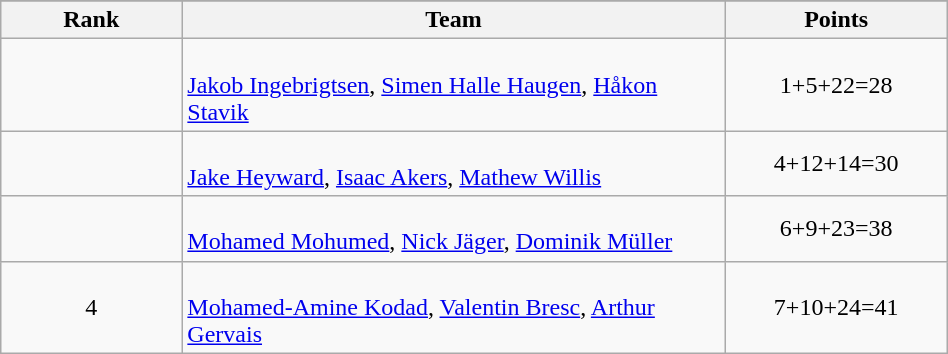<table class="wikitable" style="text-align:center;" width="50%">
<tr>
</tr>
<tr>
<th width=10%>Rank</th>
<th width=30%>Team</th>
<th width=10%>Points</th>
</tr>
<tr>
<td></td>
<td align=left><br><a href='#'>Jakob Ingebrigtsen</a>, <a href='#'>Simen Halle Haugen</a>, <a href='#'>Håkon Stavik</a></td>
<td>1+5+22=28</td>
</tr>
<tr>
<td></td>
<td align=left><br><a href='#'>Jake Heyward</a>, <a href='#'>Isaac Akers</a>, <a href='#'>Mathew Willis</a></td>
<td>4+12+14=30</td>
</tr>
<tr>
<td></td>
<td align=left><br><a href='#'>Mohamed Mohumed</a>, <a href='#'>Nick Jäger</a>, <a href='#'>Dominik Müller</a></td>
<td>6+9+23=38</td>
</tr>
<tr>
<td>4</td>
<td align=left><br><a href='#'>Mohamed-Amine Kodad</a>, <a href='#'>Valentin Bresc</a>, <a href='#'>Arthur Gervais</a></td>
<td>7+10+24=41</td>
</tr>
</table>
